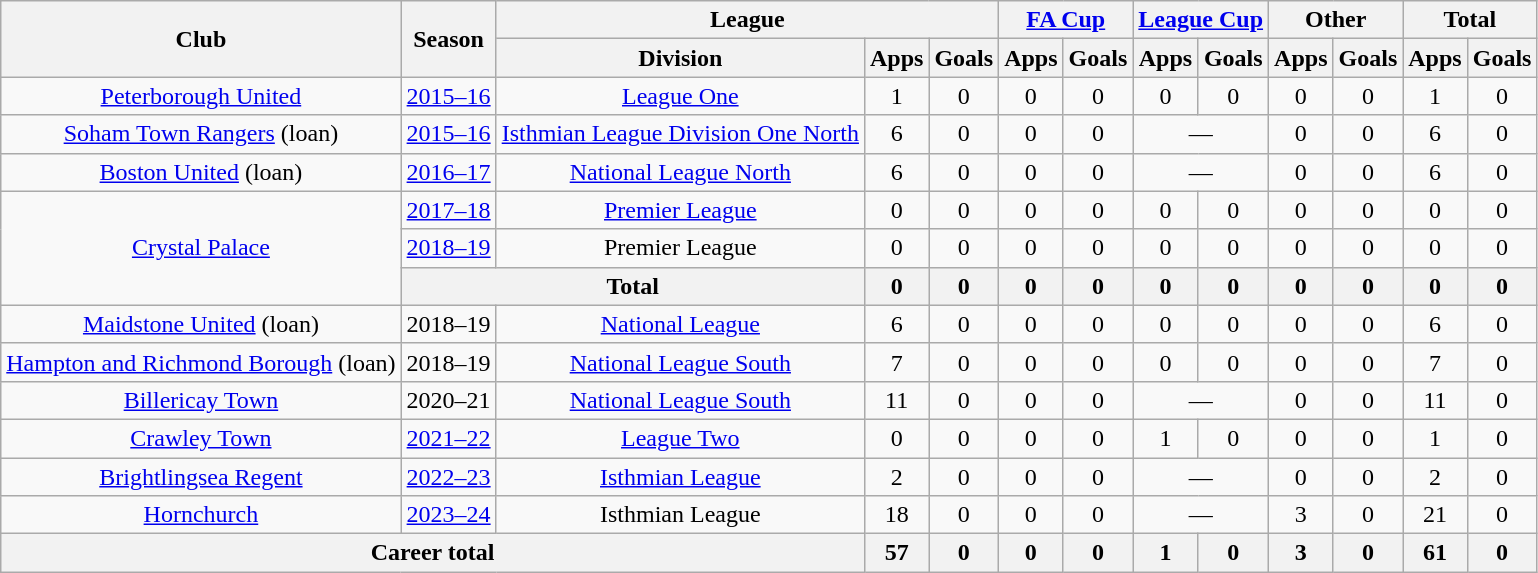<table class="wikitable" style="text-align:center">
<tr>
<th rowspan="2">Club</th>
<th rowspan="2">Season</th>
<th colspan="3">League</th>
<th colspan="2"><a href='#'>FA Cup</a></th>
<th colspan="2"><a href='#'>League Cup</a></th>
<th colspan="2">Other</th>
<th colspan="2">Total</th>
</tr>
<tr>
<th>Division</th>
<th>Apps</th>
<th>Goals</th>
<th>Apps</th>
<th>Goals</th>
<th>Apps</th>
<th>Goals</th>
<th>Apps</th>
<th>Goals</th>
<th>Apps</th>
<th>Goals</th>
</tr>
<tr>
<td><a href='#'>Peterborough United</a></td>
<td><a href='#'>2015–16</a></td>
<td><a href='#'>League One</a></td>
<td>1</td>
<td>0</td>
<td>0</td>
<td>0</td>
<td>0</td>
<td>0</td>
<td>0</td>
<td>0</td>
<td>1</td>
<td>0</td>
</tr>
<tr>
<td><a href='#'>Soham Town Rangers</a> (loan)</td>
<td><a href='#'>2015–16</a></td>
<td><a href='#'>Isthmian League Division One North</a></td>
<td>6</td>
<td>0</td>
<td>0</td>
<td>0</td>
<td colspan="2">—</td>
<td>0</td>
<td>0</td>
<td>6</td>
<td>0</td>
</tr>
<tr>
<td><a href='#'>Boston United</a> (loan)</td>
<td><a href='#'>2016–17</a></td>
<td><a href='#'>National League North</a></td>
<td>6</td>
<td>0</td>
<td>0</td>
<td>0</td>
<td colspan="2">—</td>
<td>0</td>
<td>0</td>
<td>6</td>
<td>0</td>
</tr>
<tr>
<td rowspan="3"><a href='#'>Crystal Palace</a></td>
<td><a href='#'>2017–18</a></td>
<td><a href='#'>Premier League</a></td>
<td>0</td>
<td>0</td>
<td>0</td>
<td>0</td>
<td>0</td>
<td>0</td>
<td>0</td>
<td>0</td>
<td>0</td>
<td>0</td>
</tr>
<tr>
<td><a href='#'>2018–19</a></td>
<td>Premier League</td>
<td>0</td>
<td>0</td>
<td>0</td>
<td>0</td>
<td>0</td>
<td>0</td>
<td>0</td>
<td>0</td>
<td>0</td>
<td>0</td>
</tr>
<tr>
<th colspan=2>Total</th>
<th>0</th>
<th>0</th>
<th>0</th>
<th>0</th>
<th>0</th>
<th>0</th>
<th>0</th>
<th>0</th>
<th>0</th>
<th>0</th>
</tr>
<tr>
<td><a href='#'>Maidstone United</a> (loan)</td>
<td>2018–19</td>
<td><a href='#'>National League</a></td>
<td>6</td>
<td>0</td>
<td>0</td>
<td>0</td>
<td>0</td>
<td>0</td>
<td>0</td>
<td>0</td>
<td>6</td>
<td>0</td>
</tr>
<tr>
<td><a href='#'>Hampton and Richmond Borough</a> (loan)</td>
<td>2018–19</td>
<td><a href='#'>National League South</a></td>
<td>7</td>
<td>0</td>
<td>0</td>
<td>0</td>
<td>0</td>
<td>0</td>
<td>0</td>
<td>0</td>
<td>7</td>
<td>0</td>
</tr>
<tr>
<td><a href='#'>Billericay Town</a></td>
<td>2020–21</td>
<td><a href='#'>National League South</a></td>
<td>11</td>
<td>0</td>
<td>0</td>
<td>0</td>
<td colspan="2">—</td>
<td>0</td>
<td>0</td>
<td>11</td>
<td>0</td>
</tr>
<tr>
<td><a href='#'>Crawley Town</a></td>
<td><a href='#'>2021–22</a></td>
<td><a href='#'>League Two</a></td>
<td>0</td>
<td>0</td>
<td>0</td>
<td>0</td>
<td 1>1</td>
<td>0</td>
<td>0</td>
<td>0</td>
<td>1</td>
<td>0</td>
</tr>
<tr>
<td><a href='#'>Brightlingsea Regent</a></td>
<td><a href='#'>2022–23</a></td>
<td><a href='#'>Isthmian League</a></td>
<td>2</td>
<td>0</td>
<td>0</td>
<td>0</td>
<td colspan="2">—</td>
<td>0</td>
<td>0</td>
<td>2</td>
<td>0</td>
</tr>
<tr>
<td><a href='#'>Hornchurch</a></td>
<td><a href='#'>2023–24</a></td>
<td>Isthmian League</td>
<td>18</td>
<td>0</td>
<td>0</td>
<td>0</td>
<td colspan="2">—</td>
<td>3</td>
<td>0</td>
<td>21</td>
<td>0</td>
</tr>
<tr>
<th colspan="3">Career total</th>
<th>57</th>
<th>0</th>
<th>0</th>
<th>0</th>
<th>1</th>
<th>0</th>
<th>3</th>
<th>0</th>
<th>61</th>
<th>0</th>
</tr>
</table>
